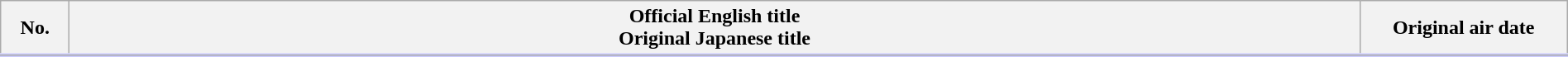<table class="plainrowheaders wikitable" style="width:100%; margin:auto; background:#FFF;">
<tr style="border-bottom: 3px solid #CCF;">
<th style="width:3em;">No.</th>
<th>Official English title<br>Original Japanese title</th>
<th style="width:10em;">Original air date</th>
</tr>
<tr>
</tr>
</table>
